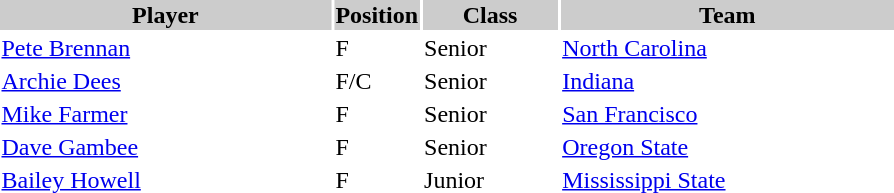<table style="width:600px" "border:'1' 'solid' 'gray'">
<tr>
<th bgcolor="#CCCCCC" style="width:40%">Player</th>
<th bgcolor="#CCCCCC" style="width:4%">Position</th>
<th bgcolor="#CCCCCC" style="width:16%">Class</th>
<th bgcolor="#CCCCCC" style="width:40%">Team</th>
</tr>
<tr>
<td><a href='#'>Pete Brennan</a></td>
<td>F</td>
<td>Senior</td>
<td><a href='#'>North Carolina</a></td>
</tr>
<tr>
<td><a href='#'>Archie Dees</a></td>
<td>F/C</td>
<td>Senior</td>
<td><a href='#'>Indiana</a></td>
</tr>
<tr>
<td><a href='#'>Mike Farmer</a></td>
<td>F</td>
<td>Senior</td>
<td><a href='#'>San Francisco</a></td>
</tr>
<tr>
<td><a href='#'>Dave Gambee</a></td>
<td>F</td>
<td>Senior</td>
<td><a href='#'>Oregon State</a></td>
</tr>
<tr>
<td><a href='#'>Bailey Howell</a></td>
<td>F</td>
<td>Junior</td>
<td><a href='#'>Mississippi State</a></td>
</tr>
</table>
